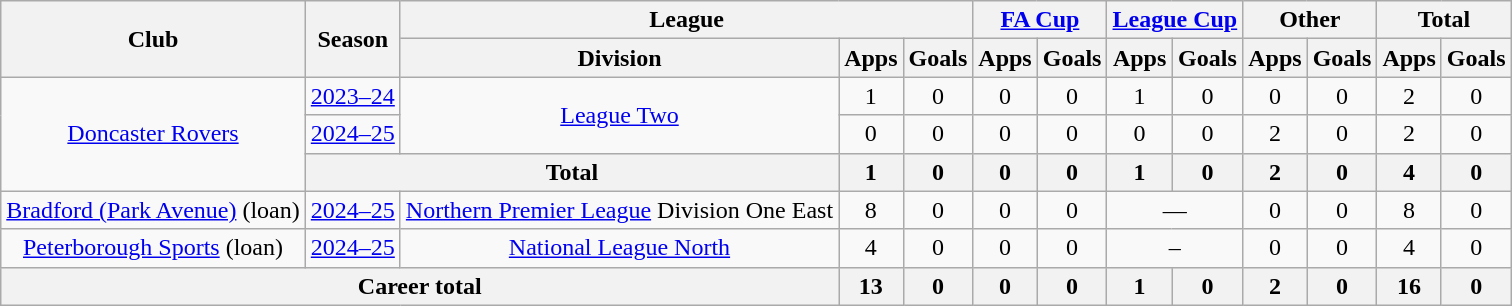<table class="wikitable" style="text-align: center">
<tr>
<th rowspan="2">Club</th>
<th rowspan="2">Season</th>
<th colspan="3">League</th>
<th colspan="2"><a href='#'>FA Cup</a></th>
<th colspan="2"><a href='#'>League Cup</a></th>
<th colspan="2">Other</th>
<th colspan="2">Total</th>
</tr>
<tr>
<th>Division</th>
<th>Apps</th>
<th>Goals</th>
<th>Apps</th>
<th>Goals</th>
<th>Apps</th>
<th>Goals</th>
<th>Apps</th>
<th>Goals</th>
<th>Apps</th>
<th>Goals</th>
</tr>
<tr>
<td rowspan="3"><a href='#'>Doncaster Rovers</a></td>
<td><a href='#'>2023–24</a></td>
<td rowspan="2"><a href='#'>League Two</a></td>
<td>1</td>
<td>0</td>
<td>0</td>
<td>0</td>
<td>1</td>
<td>0</td>
<td>0</td>
<td>0</td>
<td>2</td>
<td>0</td>
</tr>
<tr>
<td><a href='#'>2024–25</a></td>
<td>0</td>
<td>0</td>
<td>0</td>
<td>0</td>
<td>0</td>
<td>0</td>
<td>2</td>
<td>0</td>
<td>2</td>
<td>0</td>
</tr>
<tr>
<th colspan="2">Total</th>
<th>1</th>
<th>0</th>
<th>0</th>
<th>0</th>
<th>1</th>
<th>0</th>
<th>2</th>
<th>0</th>
<th>4</th>
<th>0</th>
</tr>
<tr>
<td><a href='#'>Bradford (Park Avenue)</a> (loan)</td>
<td><a href='#'>2024–25</a></td>
<td><a href='#'>Northern Premier League</a> Division One East</td>
<td>8</td>
<td>0</td>
<td>0</td>
<td>0</td>
<td colspan="2">—</td>
<td>0</td>
<td>0</td>
<td>8</td>
<td>0</td>
</tr>
<tr>
<td><a href='#'>Peterborough Sports</a> (loan)</td>
<td><a href='#'>2024–25</a></td>
<td><a href='#'>National League North</a></td>
<td>4</td>
<td>0</td>
<td>0</td>
<td>0</td>
<td colspan="2">–</td>
<td>0</td>
<td>0</td>
<td>4</td>
<td>0</td>
</tr>
<tr>
<th colspan="3">Career total</th>
<th>13</th>
<th>0</th>
<th>0</th>
<th>0</th>
<th>1</th>
<th>0</th>
<th>2</th>
<th>0</th>
<th>16</th>
<th>0</th>
</tr>
</table>
